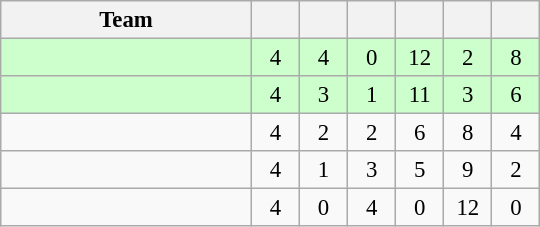<table class="wikitable" style="text-align: center; font-size:95% ">
<tr>
<th width=160>Team</th>
<th width=25></th>
<th width=25></th>
<th width=25></th>
<th width=25></th>
<th width=25></th>
<th width=25></th>
</tr>
<tr bgcolor="ccffcc">
<td align=left></td>
<td>4</td>
<td>4</td>
<td>0</td>
<td>12</td>
<td>2</td>
<td>8</td>
</tr>
<tr bgcolor="ccffcc">
<td align=left></td>
<td>4</td>
<td>3</td>
<td>1</td>
<td>11</td>
<td>3</td>
<td>6</td>
</tr>
<tr>
<td align=left></td>
<td>4</td>
<td>2</td>
<td>2</td>
<td>6</td>
<td>8</td>
<td>4</td>
</tr>
<tr>
<td align=left></td>
<td>4</td>
<td>1</td>
<td>3</td>
<td>5</td>
<td>9</td>
<td>2</td>
</tr>
<tr>
<td align=left></td>
<td>4</td>
<td>0</td>
<td>4</td>
<td>0</td>
<td>12</td>
<td>0</td>
</tr>
</table>
